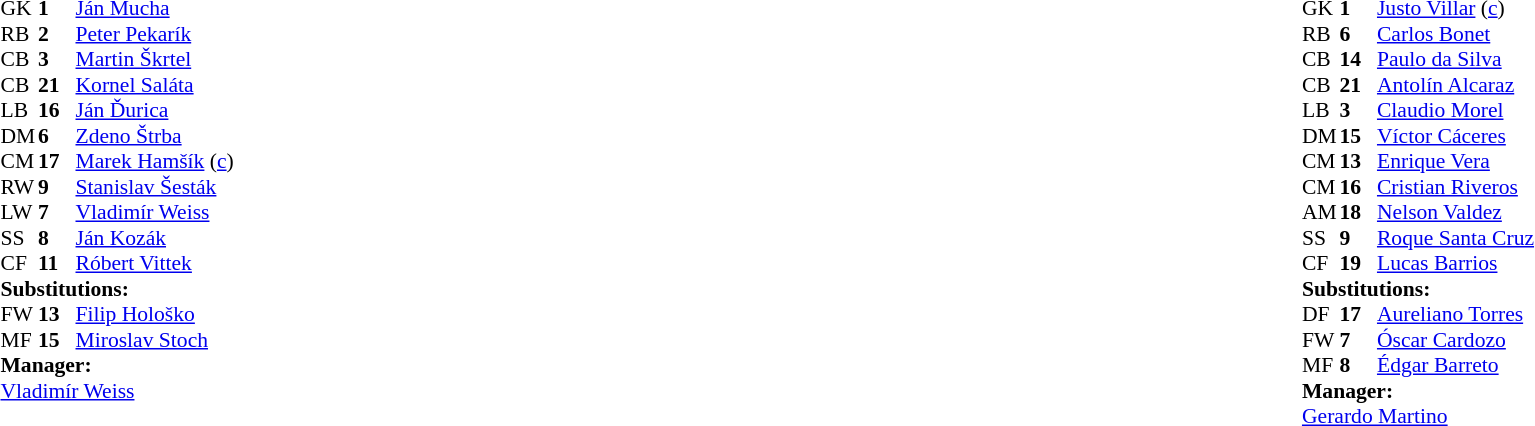<table width="100%">
<tr>
<td valign="top" width="40%"><br><table style="font-size: 90%" cellspacing="0" cellpadding="0">
<tr>
<th width="25"></th>
<th width="25"></th>
</tr>
<tr>
<td>GK</td>
<td><strong>1</strong></td>
<td><a href='#'>Ján Mucha</a></td>
</tr>
<tr>
<td>RB</td>
<td><strong>2</strong></td>
<td><a href='#'>Peter Pekarík</a></td>
</tr>
<tr>
<td>CB</td>
<td><strong>3</strong></td>
<td><a href='#'>Martin Škrtel</a></td>
</tr>
<tr>
<td>CB</td>
<td><strong>21</strong></td>
<td><a href='#'>Kornel Saláta</a></td>
<td></td>
<td></td>
</tr>
<tr>
<td>LB</td>
<td><strong>16</strong></td>
<td><a href='#'>Ján Ďurica</a></td>
<td></td>
</tr>
<tr>
<td>DM</td>
<td><strong>6</strong></td>
<td><a href='#'>Zdeno Štrba</a></td>
</tr>
<tr>
<td>CM</td>
<td><strong>17</strong></td>
<td><a href='#'>Marek Hamšík</a> (<a href='#'>c</a>)</td>
</tr>
<tr>
<td>RW</td>
<td><strong>9</strong></td>
<td><a href='#'>Stanislav Šesták</a></td>
<td></td>
<td></td>
</tr>
<tr>
<td>LW</td>
<td><strong>7</strong></td>
<td><a href='#'>Vladimír Weiss</a></td>
<td></td>
</tr>
<tr>
<td>SS</td>
<td><strong>8</strong></td>
<td><a href='#'>Ján Kozák</a></td>
</tr>
<tr>
<td>CF</td>
<td><strong>11</strong></td>
<td><a href='#'>Róbert Vittek</a></td>
</tr>
<tr>
<td colspan=3><strong>Substitutions:</strong></td>
</tr>
<tr>
<td>FW</td>
<td><strong>13</strong></td>
<td><a href='#'>Filip Hološko</a></td>
<td></td>
<td></td>
</tr>
<tr>
<td>MF</td>
<td><strong>15</strong></td>
<td><a href='#'>Miroslav Stoch</a></td>
<td></td>
<td></td>
</tr>
<tr>
<td colspan=3><strong>Manager:</strong></td>
</tr>
<tr>
<td colspan=3><a href='#'>Vladimír Weiss</a></td>
</tr>
</table>
</td>
<td valign="top"></td>
<td valign="top" width="50%"><br><table style="font-size: 90%" cellspacing="0" cellpadding="0" align="center">
<tr>
<th width=25></th>
<th width=25></th>
</tr>
<tr>
<td>GK</td>
<td><strong>1</strong></td>
<td><a href='#'>Justo Villar</a> (<a href='#'>c</a>)</td>
</tr>
<tr>
<td>RB</td>
<td><strong>6</strong></td>
<td><a href='#'>Carlos Bonet</a></td>
</tr>
<tr>
<td>CB</td>
<td><strong>14</strong></td>
<td><a href='#'>Paulo da Silva</a></td>
</tr>
<tr>
<td>CB</td>
<td><strong>21</strong></td>
<td><a href='#'>Antolín Alcaraz</a></td>
</tr>
<tr>
<td>LB</td>
<td><strong>3</strong></td>
<td><a href='#'>Claudio Morel</a></td>
</tr>
<tr>
<td>DM</td>
<td><strong>15</strong></td>
<td><a href='#'>Víctor Cáceres</a></td>
</tr>
<tr>
<td>CM</td>
<td><strong>13</strong></td>
<td><a href='#'>Enrique Vera</a></td>
<td></td>
<td></td>
</tr>
<tr>
<td>CM</td>
<td><strong>16</strong></td>
<td><a href='#'>Cristian Riveros</a></td>
</tr>
<tr>
<td>AM</td>
<td><strong>18</strong></td>
<td><a href='#'>Nelson Valdez</a></td>
<td></td>
<td></td>
</tr>
<tr>
<td>SS</td>
<td><strong>9</strong></td>
<td><a href='#'>Roque Santa Cruz</a></td>
</tr>
<tr>
<td>CF</td>
<td><strong>19</strong></td>
<td><a href='#'>Lucas Barrios</a></td>
<td></td>
<td></td>
</tr>
<tr>
<td colspan=3><strong>Substitutions:</strong></td>
</tr>
<tr>
<td>DF</td>
<td><strong>17</strong></td>
<td><a href='#'>Aureliano Torres</a></td>
<td></td>
<td></td>
</tr>
<tr>
<td>FW</td>
<td><strong>7</strong></td>
<td><a href='#'>Óscar Cardozo</a></td>
<td></td>
<td></td>
</tr>
<tr>
<td>MF</td>
<td><strong>8</strong></td>
<td><a href='#'>Édgar Barreto</a></td>
<td></td>
<td></td>
</tr>
<tr>
<td colspan=3><strong>Manager:</strong></td>
</tr>
<tr>
<td colspan=4> <a href='#'>Gerardo Martino</a></td>
</tr>
</table>
</td>
</tr>
</table>
